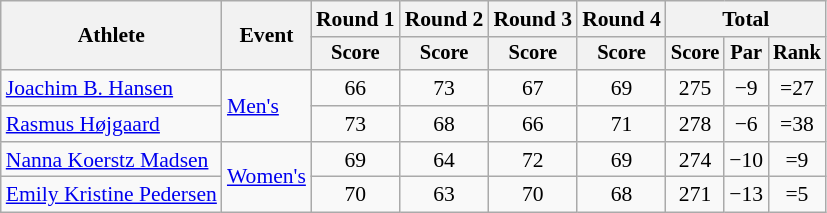<table class=wikitable style=font-size:90%;text-align:center>
<tr>
<th rowspan=2>Athlete</th>
<th rowspan=2>Event</th>
<th>Round 1</th>
<th>Round 2</th>
<th>Round 3</th>
<th>Round 4</th>
<th colspan=3>Total</th>
</tr>
<tr style=font-size:95%>
<th>Score</th>
<th>Score</th>
<th>Score</th>
<th>Score</th>
<th>Score</th>
<th>Par</th>
<th>Rank</th>
</tr>
<tr>
<td align=left><a href='#'>Joachim B. Hansen</a></td>
<td align=left rowspan=2><a href='#'>Men's</a></td>
<td>66</td>
<td>73</td>
<td>67</td>
<td>69</td>
<td>275</td>
<td>−9</td>
<td>=27</td>
</tr>
<tr>
<td align=left><a href='#'>Rasmus Højgaard</a></td>
<td>73</td>
<td>68</td>
<td>66</td>
<td>71</td>
<td>278</td>
<td>−6</td>
<td>=38</td>
</tr>
<tr>
<td align=left><a href='#'>Nanna Koerstz Madsen</a></td>
<td align=left rowspan=2><a href='#'>Women's</a></td>
<td>69</td>
<td>64</td>
<td>72</td>
<td>69</td>
<td>274</td>
<td>−10</td>
<td>=9</td>
</tr>
<tr>
<td align=left><a href='#'>Emily Kristine Pedersen</a></td>
<td>70</td>
<td>63</td>
<td>70</td>
<td>68</td>
<td>271</td>
<td>−13</td>
<td>=5</td>
</tr>
</table>
